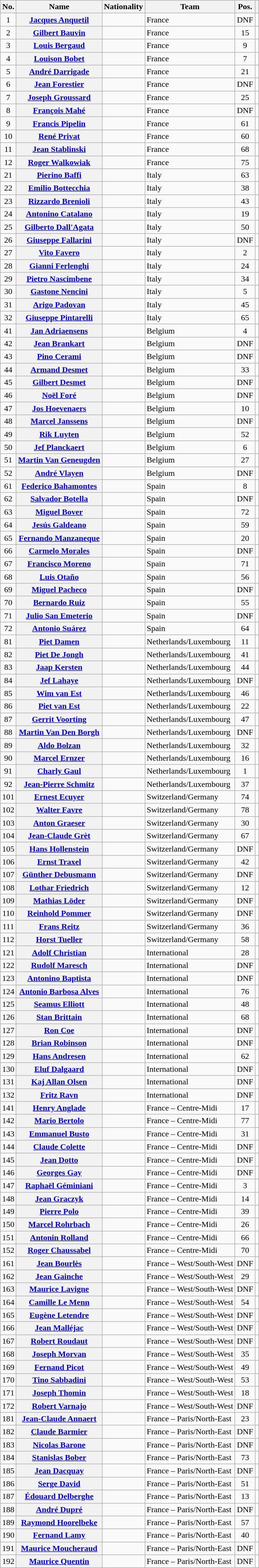<table class="wikitable plainrowheaders sortable">
<tr>
<th scope="col">No.</th>
<th scope="col">Name</th>
<th scope="col">Nationality</th>
<th scope="col">Team</th>
<th scope="col" data-sort-type="number">Pos.</th>
<th scope="col" class="unsortable"></th>
</tr>
<tr>
<td style="text-align:center;">1</td>
<th scope="row"><a href='#'>Jacques Anquetil</a></th>
<td></td>
<td>France</td>
<td style="text-align:center;" data-sort-value="79">DNF</td>
<td style="text-align:center;"></td>
</tr>
<tr>
<td style="text-align:center;">2</td>
<th scope="row"><a href='#'>Gilbert Bauvin</a></th>
<td></td>
<td>France</td>
<td style="text-align:center;">15</td>
<td style="text-align:center;"></td>
</tr>
<tr>
<td style="text-align:center;">3</td>
<th scope="row"><a href='#'>Louis Bergaud</a></th>
<td></td>
<td>France</td>
<td style="text-align:center;">9</td>
<td style="text-align:center;"></td>
</tr>
<tr>
<td style="text-align:center;">4</td>
<th scope="row"><a href='#'>Louison Bobet</a></th>
<td></td>
<td>France</td>
<td style="text-align:center;">7</td>
<td style="text-align:center;"></td>
</tr>
<tr>
<td style="text-align:center;">5</td>
<th scope="row"><a href='#'>André Darrigade</a></th>
<td></td>
<td>France</td>
<td style="text-align:center;">21</td>
<td style="text-align:center;"></td>
</tr>
<tr>
<td style="text-align:center;">6</td>
<th scope="row"><a href='#'>Jean Forestier</a></th>
<td></td>
<td>France</td>
<td style="text-align:center;" data-sort-value="79">DNF</td>
<td style="text-align:center;"></td>
</tr>
<tr>
<td style="text-align:center;">7</td>
<th scope="row"><a href='#'>Joseph Groussard</a></th>
<td></td>
<td>France</td>
<td style="text-align:center;">25</td>
<td style="text-align:center;"></td>
</tr>
<tr>
<td style="text-align:center;">8</td>
<th scope="row"><a href='#'>François Mahé</a></th>
<td></td>
<td>France</td>
<td style="text-align:center;" data-sort-value="79">DNF</td>
<td style="text-align:center;"></td>
</tr>
<tr>
<td style="text-align:center;">9</td>
<th scope="row"><a href='#'>Francis Pipelin</a></th>
<td></td>
<td>France</td>
<td style="text-align:center;">61</td>
<td style="text-align:center;"></td>
</tr>
<tr>
<td style="text-align:center;">10</td>
<th scope="row"><a href='#'>René Privat</a></th>
<td></td>
<td>France</td>
<td style="text-align:center;">60</td>
<td style="text-align:center;"></td>
</tr>
<tr>
<td style="text-align:center;">11</td>
<th scope="row"><a href='#'>Jean Stablinski</a></th>
<td></td>
<td>France</td>
<td style="text-align:center;" data-sort-value="68">68</td>
<td style="text-align:center;"></td>
</tr>
<tr>
<td style="text-align:center;">12</td>
<th scope="row"><a href='#'>Roger Walkowiak</a></th>
<td></td>
<td>France</td>
<td style="text-align:center;">75</td>
<td style="text-align:center;"></td>
</tr>
<tr>
<td style="text-align:center;">21</td>
<th scope="row"><a href='#'>Pierino Baffi</a></th>
<td></td>
<td>Italy</td>
<td style="text-align:center;">63</td>
<td style="text-align:center;"></td>
</tr>
<tr>
<td style="text-align:center;">22</td>
<th scope="row"><a href='#'>Emilio Bottecchia</a></th>
<td></td>
<td>Italy</td>
<td style="text-align:center;">38</td>
<td style="text-align:center;"></td>
</tr>
<tr>
<td style="text-align:center;">23</td>
<th scope="row"><a href='#'>Rizzardo Brenioli</a></th>
<td></td>
<td>Italy</td>
<td style="text-align:center;">43</td>
<td style="text-align:center;"></td>
</tr>
<tr>
<td style="text-align:center;">24</td>
<th scope="row"><a href='#'>Antonino Catalano</a></th>
<td></td>
<td>Italy</td>
<td style="text-align:center;">19</td>
<td style="text-align:center;"></td>
</tr>
<tr>
<td style="text-align:center;">25</td>
<th scope="row"><a href='#'>Gilberto Dall'Agata</a></th>
<td></td>
<td>Italy</td>
<td style="text-align:center;">50</td>
<td style="text-align:center;"></td>
</tr>
<tr>
<td style="text-align:center;">26</td>
<th scope="row"><a href='#'>Giuseppe Fallarini</a></th>
<td></td>
<td>Italy</td>
<td style="text-align:center;" data-sort-value="79">DNF</td>
<td style="text-align:center;"></td>
</tr>
<tr>
<td style="text-align:center;">27</td>
<th scope="row"><a href='#'>Vito Favero</a></th>
<td></td>
<td>Italy</td>
<td style="text-align:center;">2</td>
<td style="text-align:center;"></td>
</tr>
<tr>
<td style="text-align:center;">28</td>
<th scope="row"><a href='#'>Gianni Ferlenghi</a></th>
<td></td>
<td>Italy</td>
<td style="text-align:center;">24</td>
<td style="text-align:center;"></td>
</tr>
<tr>
<td style="text-align:center;">29</td>
<th scope="row"><a href='#'>Pietro Nascimbene</a></th>
<td></td>
<td>Italy</td>
<td style="text-align:center;">34</td>
<td style="text-align:center;"></td>
</tr>
<tr>
<td style="text-align:center;">30</td>
<th scope="row"><a href='#'>Gastone Nencini</a></th>
<td></td>
<td>Italy</td>
<td style="text-align:center;">5</td>
<td style="text-align:center;"></td>
</tr>
<tr>
<td style="text-align:center;">31</td>
<th scope="row"><a href='#'>Arigo Padovan</a></th>
<td></td>
<td>Italy</td>
<td style="text-align:center;">45</td>
<td style="text-align:center;"></td>
</tr>
<tr>
<td style="text-align:center;">32</td>
<th scope="row"><a href='#'>Giuseppe Pintarelli</a></th>
<td></td>
<td>Italy</td>
<td style="text-align:center;">65</td>
<td style="text-align:center;"></td>
</tr>
<tr>
<td style="text-align:center;">41</td>
<th scope="row"><a href='#'>Jan Adriaensens</a></th>
<td></td>
<td>Belgium</td>
<td style="text-align:center;">4</td>
<td style="text-align:center;"></td>
</tr>
<tr>
<td style="text-align:center;">42</td>
<th scope="row"><a href='#'>Jean Brankart</a></th>
<td></td>
<td>Belgium</td>
<td style="text-align:center;" data-sort-value="79">DNF</td>
<td style="text-align:center;"></td>
</tr>
<tr>
<td style="text-align:center;">43</td>
<th scope="row"><a href='#'>Pino Cerami</a></th>
<td></td>
<td>Belgium</td>
<td style="text-align:center;" data-sort-value="79">DNF</td>
<td style="text-align:center;"></td>
</tr>
<tr>
<td style="text-align:center;">44</td>
<th scope="row"><a href='#'>Armand Desmet</a></th>
<td></td>
<td>Belgium</td>
<td style="text-align:center;">33</td>
<td style="text-align:center;"></td>
</tr>
<tr>
<td style="text-align:center;">45</td>
<th scope="row"><a href='#'>Gilbert Desmet</a></th>
<td></td>
<td>Belgium</td>
<td style="text-align:center;" data-sort-value="79">DNF</td>
<td style="text-align:center;"></td>
</tr>
<tr>
<td style="text-align:center;">46</td>
<th scope="row"><a href='#'>Noël Foré</a></th>
<td></td>
<td>Belgium</td>
<td style="text-align:center;" data-sort-value="79">DNF</td>
<td style="text-align:center;"></td>
</tr>
<tr>
<td style="text-align:center;">47</td>
<th scope="row"><a href='#'>Jos Hoevenaers</a></th>
<td></td>
<td>Belgium</td>
<td style="text-align:center;">10</td>
<td style="text-align:center;"></td>
</tr>
<tr>
<td style="text-align:center;">48</td>
<th scope="row"><a href='#'>Marcel Janssens</a></th>
<td></td>
<td>Belgium</td>
<td style="text-align:center;" data-sort-value="79">DNF</td>
<td style="text-align:center;"></td>
</tr>
<tr>
<td style="text-align:center;">49</td>
<th scope="row"><a href='#'>Rik Luyten</a></th>
<td></td>
<td>Belgium</td>
<td style="text-align:center;">52</td>
<td style="text-align:center;"></td>
</tr>
<tr>
<td style="text-align:center;">50</td>
<th scope="row"><a href='#'>Jef Planckaert</a></th>
<td></td>
<td>Belgium</td>
<td style="text-align:center;">6</td>
<td style="text-align:center;"></td>
</tr>
<tr>
<td style="text-align:center;">51</td>
<th scope="row"><a href='#'>Martin Van Geneugden</a></th>
<td></td>
<td>Belgium</td>
<td style="text-align:center;">27</td>
<td style="text-align:center;"></td>
</tr>
<tr>
<td style="text-align:center;">52</td>
<th scope="row"><a href='#'>André Vlayen</a></th>
<td></td>
<td>Belgium</td>
<td style="text-align:center;" data-sort-value="79">DNF</td>
<td style="text-align:center;"></td>
</tr>
<tr>
<td style="text-align:center;">61</td>
<th scope="row"><a href='#'>Federico Bahamontes</a></th>
<td></td>
<td>Spain</td>
<td style="text-align:center;">8</td>
<td style="text-align:center;"></td>
</tr>
<tr>
<td style="text-align:center;">62</td>
<th scope="row"><a href='#'>Salvador Botella</a></th>
<td></td>
<td>Spain</td>
<td style="text-align:center;" data-sort-value="79">DNF</td>
<td style="text-align:center;"></td>
</tr>
<tr>
<td style="text-align:center;">63</td>
<th scope="row"><a href='#'>Miguel Bover</a></th>
<td></td>
<td>Spain</td>
<td style="text-align:center;">72</td>
<td style="text-align:center;"></td>
</tr>
<tr>
<td style="text-align:center;">64</td>
<th scope="row"><a href='#'>Jesús Galdeano</a></th>
<td></td>
<td>Spain</td>
<td style="text-align:center;">59</td>
<td style="text-align:center;"></td>
</tr>
<tr>
<td style="text-align:center;">65</td>
<th scope="row"><a href='#'>Fernando Manzaneque</a></th>
<td></td>
<td>Spain</td>
<td style="text-align:center;">20</td>
<td style="text-align:center;"></td>
</tr>
<tr>
<td style="text-align:center;">66</td>
<th scope="row"><a href='#'>Carmelo Morales</a></th>
<td></td>
<td>Spain</td>
<td style="text-align:center;" data-sort-value="79">DNF</td>
<td style="text-align:center;"></td>
</tr>
<tr>
<td style="text-align:center;">67</td>
<th scope="row"><a href='#'>Francisco Moreno</a></th>
<td></td>
<td>Spain</td>
<td style="text-align:center;">71</td>
<td style="text-align:center;"></td>
</tr>
<tr>
<td style="text-align:center;">68</td>
<th scope="row"><a href='#'>Luis Otaño</a></th>
<td></td>
<td>Spain</td>
<td style="text-align:center;">56</td>
<td style="text-align:center;"></td>
</tr>
<tr>
<td style="text-align:center;">69</td>
<th scope="row"><a href='#'>Miguel Pacheco</a></th>
<td></td>
<td>Spain</td>
<td style="text-align:center;" data-sort-value="79">DNF</td>
<td style="text-align:center;"></td>
</tr>
<tr>
<td style="text-align:center;">70</td>
<th scope="row"><a href='#'>Bernardo Ruiz</a></th>
<td></td>
<td>Spain</td>
<td style="text-align:center;">55</td>
<td style="text-align:center;"></td>
</tr>
<tr>
<td style="text-align:center;">71</td>
<th scope="row"><a href='#'>Julio San Emeterio</a></th>
<td></td>
<td>Spain</td>
<td style="text-align:center;" data-sort-value="79">DNF</td>
<td style="text-align:center;"></td>
</tr>
<tr>
<td style="text-align:center;">72</td>
<th scope="row"><a href='#'>Antonio Suárez</a></th>
<td></td>
<td>Spain</td>
<td style="text-align:center;">64</td>
<td style="text-align:center;"></td>
</tr>
<tr>
<td style="text-align:center;">81</td>
<th scope="row"><a href='#'>Piet Damen</a></th>
<td></td>
<td>Netherlands/Luxembourg</td>
<td style="text-align:center;">11</td>
<td style="text-align:center;"></td>
</tr>
<tr>
<td style="text-align:center;">82</td>
<th scope="row"><a href='#'>Piet De Jongh</a></th>
<td></td>
<td>Netherlands/Luxembourg</td>
<td style="text-align:center;">41</td>
<td style="text-align:center;"></td>
</tr>
<tr>
<td style="text-align:center;">83</td>
<th scope="row"><a href='#'>Jaap Kersten</a></th>
<td></td>
<td>Netherlands/Luxembourg</td>
<td style="text-align:center;">44</td>
<td style="text-align:center;"></td>
</tr>
<tr>
<td style="text-align:center;">84</td>
<th scope="row"><a href='#'>Jef Lahaye</a></th>
<td></td>
<td>Netherlands/Luxembourg</td>
<td style="text-align:center;" data-sort-value="79">DNF</td>
<td style="text-align:center;"></td>
</tr>
<tr>
<td style="text-align:center;">85</td>
<th scope="row"><a href='#'>Wim van Est</a></th>
<td></td>
<td>Netherlands/Luxembourg</td>
<td style="text-align:center;">46</td>
<td style="text-align:center;"></td>
</tr>
<tr>
<td style="text-align:center;">86</td>
<th scope="row"><a href='#'>Piet van Est</a></th>
<td></td>
<td>Netherlands/Luxembourg</td>
<td style="text-align:center;">22</td>
<td style="text-align:center;"></td>
</tr>
<tr>
<td style="text-align:center;">87</td>
<th scope="row"><a href='#'>Gerrit Voorting</a></th>
<td></td>
<td>Netherlands/Luxembourg</td>
<td style="text-align:center;">47</td>
<td style="text-align:center;"></td>
</tr>
<tr>
<td style="text-align:center;">88</td>
<th scope="row"><a href='#'>Martin Van Den Borgh</a></th>
<td></td>
<td>Netherlands/Luxembourg</td>
<td style="text-align:center;" data-sort-value="79">DNF</td>
<td style="text-align:center;"></td>
</tr>
<tr>
<td style="text-align:center;">89</td>
<th scope="row"><a href='#'>Aldo Bolzan</a></th>
<td></td>
<td>Netherlands/Luxembourg</td>
<td style="text-align:center;">32</td>
<td style="text-align:center;"></td>
</tr>
<tr>
<td style="text-align:center;">90</td>
<th scope="row"><a href='#'>Marcel Ernzer</a></th>
<td></td>
<td>Netherlands/Luxembourg</td>
<td style="text-align:center;">16</td>
<td style="text-align:center;"></td>
</tr>
<tr>
<td style="text-align:center;">91</td>
<th scope="row"><a href='#'>Charly Gaul</a></th>
<td></td>
<td>Netherlands/Luxembourg</td>
<td style="text-align:center;">1</td>
<td style="text-align:center;"></td>
</tr>
<tr>
<td style="text-align:center;">92</td>
<th scope="row"><a href='#'>Jean-Pierre Schmitz</a></th>
<td></td>
<td>Netherlands/Luxembourg</td>
<td style="text-align:center;">37</td>
<td style="text-align:center;"></td>
</tr>
<tr>
<td style="text-align:center;">101</td>
<th scope="row"><a href='#'>Ernest Ecuyer</a></th>
<td></td>
<td>Switzerland/Germany</td>
<td style="text-align:center;">74</td>
<td style="text-align:center;"></td>
</tr>
<tr>
<td style="text-align:center;">102</td>
<th scope="row"><a href='#'>Walter Favre</a></th>
<td></td>
<td>Switzerland/Germany</td>
<td style="text-align:center;">78</td>
<td style="text-align:center;"></td>
</tr>
<tr>
<td style="text-align:center;">103</td>
<th scope="row"><a href='#'>Anton Graeser</a></th>
<td></td>
<td>Switzerland/Germany</td>
<td style="text-align:center;">30</td>
<td style="text-align:center;"></td>
</tr>
<tr>
<td style="text-align:center;">104</td>
<th scope="row"><a href='#'>Jean-Claude Grèt</a></th>
<td></td>
<td>Switzerland/Germany</td>
<td style="text-align:center;">67</td>
<td style="text-align:center;"></td>
</tr>
<tr>
<td style="text-align:center;">105</td>
<th scope="row"><a href='#'>Hans Hollenstein</a></th>
<td></td>
<td>Switzerland/Germany</td>
<td style="text-align:center;" data-sort-value="79">DNF</td>
<td style="text-align:center;"></td>
</tr>
<tr>
<td style="text-align:center;">106</td>
<th scope="row"><a href='#'>Ernst Traxel</a></th>
<td></td>
<td>Switzerland/Germany</td>
<td style="text-align:center;">42</td>
<td style="text-align:center;"></td>
</tr>
<tr>
<td style="text-align:center;">107</td>
<th scope="row"><a href='#'>Günther Debusmann</a></th>
<td></td>
<td>Switzerland/Germany</td>
<td style="text-align:center;" data-sort-value="79">DNF</td>
<td style="text-align:center;"></td>
</tr>
<tr>
<td style="text-align:center;">108</td>
<th scope="row"><a href='#'>Lothar Friedrich</a></th>
<td></td>
<td>Switzerland/Germany</td>
<td style="text-align:center;">12</td>
<td style="text-align:center;"></td>
</tr>
<tr>
<td style="text-align:center;">109</td>
<th scope="row"><a href='#'>Mathias Löder</a></th>
<td></td>
<td>Switzerland/Germany</td>
<td style="text-align:center;" data-sort-value="79">DNF</td>
<td style="text-align:center;"></td>
</tr>
<tr>
<td style="text-align:center;">110</td>
<th scope="row"><a href='#'>Reinhold Pommer</a></th>
<td></td>
<td>Switzerland/Germany</td>
<td style="text-align:center;" data-sort-value="79">DNF</td>
<td style="text-align:center;"></td>
</tr>
<tr>
<td style="text-align:center;">111</td>
<th scope="row"><a href='#'>Frans Reitz</a></th>
<td></td>
<td>Switzerland/Germany</td>
<td style="text-align:center;">36</td>
<td style="text-align:center;"></td>
</tr>
<tr>
<td style="text-align:center;">112</td>
<th scope="row"><a href='#'>Horst Tueller</a></th>
<td></td>
<td>Switzerland/Germany</td>
<td style="text-align:center;">58</td>
<td style="text-align:center;"></td>
</tr>
<tr>
<td style="text-align:center;">121</td>
<th scope="row"><a href='#'>Adolf Christian</a></th>
<td></td>
<td>International</td>
<td style="text-align:center;">28</td>
<td style="text-align:center;"></td>
</tr>
<tr>
<td style="text-align:center;">122</td>
<th scope="row"><a href='#'>Rudolf Maresch</a></th>
<td></td>
<td>International</td>
<td style="text-align:center;" data-sort-value="79">DNF</td>
<td style="text-align:center;"></td>
</tr>
<tr>
<td style="text-align:center;">123</td>
<th scope="row"><a href='#'>Antonino Baptista</a></th>
<td></td>
<td>International</td>
<td style="text-align:center;" data-sort-value="79">DNF</td>
<td style="text-align:center;"></td>
</tr>
<tr>
<td style="text-align:center;">124</td>
<th scope="row"><a href='#'>Antonio Barbosa Alves</a></th>
<td></td>
<td>International</td>
<td style="text-align:center;">76</td>
<td style="text-align:center;"></td>
</tr>
<tr>
<td style="text-align:center;">125</td>
<th scope="row"><a href='#'>Seamus Elliott</a></th>
<td></td>
<td>International</td>
<td style="text-align:center;">48</td>
<td style="text-align:center;"></td>
</tr>
<tr>
<td style="text-align:center;">126</td>
<th scope="row"><a href='#'>Stan Brittain</a></th>
<td></td>
<td>International</td>
<td style="text-align:center;" data-sort-value="68">68</td>
<td style="text-align:center;"></td>
</tr>
<tr>
<td style="text-align:center;">127</td>
<th scope="row"><a href='#'>Ron Coe</a></th>
<td></td>
<td>International</td>
<td style="text-align:center;" data-sort-value="79">DNF</td>
<td style="text-align:center;"></td>
</tr>
<tr>
<td style="text-align:center;">128</td>
<th scope="row"><a href='#'>Brian Robinson</a></th>
<td></td>
<td>International</td>
<td style="text-align:center;" data-sort-value="79">DNF</td>
<td style="text-align:center;"></td>
</tr>
<tr>
<td style="text-align:center;">129</td>
<th scope="row"><a href='#'>Hans Andresen</a></th>
<td></td>
<td>International</td>
<td style="text-align:center;">62</td>
<td style="text-align:center;"></td>
</tr>
<tr>
<td style="text-align:center;">130</td>
<th scope="row"><a href='#'>Eluf Dalgaard</a></th>
<td></td>
<td>International</td>
<td style="text-align:center;" data-sort-value="79">DNF</td>
<td style="text-align:center;"></td>
</tr>
<tr>
<td style="text-align:center;">131</td>
<th scope="row"><a href='#'>Kaj Allan Olsen</a></th>
<td></td>
<td>International</td>
<td style="text-align:center;" data-sort-value="79">DNF</td>
<td style="text-align:center;"></td>
</tr>
<tr>
<td style="text-align:center;">132</td>
<th scope="row"><a href='#'>Fritz Ravn</a></th>
<td></td>
<td>International</td>
<td style="text-align:center;" data-sort-value="79">DNF</td>
<td style="text-align:center;"></td>
</tr>
<tr>
<td style="text-align:center;">141</td>
<th scope="row"><a href='#'>Henry Anglade</a></th>
<td></td>
<td>France – Centre-Midi</td>
<td style="text-align:center;">17</td>
<td style="text-align:center;"></td>
</tr>
<tr>
<td style="text-align:center;">142</td>
<th scope="row"><a href='#'>Mario Bertolo</a></th>
<td> </td>
<td>France – Centre-Midi</td>
<td style="text-align:center;">77</td>
<td style="text-align:center;"></td>
</tr>
<tr>
<td style="text-align:center;">143</td>
<th scope="row"><a href='#'>Emmanuel Busto</a></th>
<td></td>
<td>France – Centre-Midi</td>
<td style="text-align:center;">31</td>
<td style="text-align:center;"></td>
</tr>
<tr>
<td style="text-align:center;">144</td>
<th scope="row"><a href='#'>Claude Colette</a></th>
<td></td>
<td>France – Centre-Midi</td>
<td style="text-align:center;" data-sort-value="79">DNF</td>
<td style="text-align:center;"></td>
</tr>
<tr>
<td style="text-align:center;">145</td>
<th scope="row"><a href='#'>Jean Dotto</a></th>
<td></td>
<td>France – Centre-Midi</td>
<td style="text-align:center;" data-sort-value="79">DNF</td>
<td style="text-align:center;"></td>
</tr>
<tr>
<td style="text-align:center;">146</td>
<th scope="row"><a href='#'>Georges Gay</a></th>
<td></td>
<td>France – Centre-Midi</td>
<td style="text-align:center;" data-sort-value="79">DNF</td>
<td style="text-align:center;"></td>
</tr>
<tr>
<td style="text-align:center;">147</td>
<th scope="row"><a href='#'>Raphaël Géminiani</a></th>
<td></td>
<td>France – Centre-Midi</td>
<td style="text-align:center;">3</td>
<td style="text-align:center;"></td>
</tr>
<tr>
<td style="text-align:center;">148</td>
<th scope="row"><a href='#'>Jean Graczyk</a></th>
<td></td>
<td>France – Centre-Midi</td>
<td style="text-align:center;">14</td>
<td style="text-align:center;"></td>
</tr>
<tr>
<td style="text-align:center;">149</td>
<th scope="row"><a href='#'>Pierre Polo</a></th>
<td></td>
<td>France – Centre-Midi</td>
<td style="text-align:center;">39</td>
<td style="text-align:center;"></td>
</tr>
<tr>
<td style="text-align:center;">150</td>
<th scope="row"><a href='#'>Marcel Rohrbach</a></th>
<td></td>
<td>France – Centre-Midi</td>
<td style="text-align:center;">26</td>
<td style="text-align:center;"></td>
</tr>
<tr>
<td style="text-align:center;">151</td>
<th scope="row"><a href='#'>Antonin Rolland</a></th>
<td></td>
<td>France – Centre-Midi</td>
<td style="text-align:center;">66</td>
<td style="text-align:center;"></td>
</tr>
<tr>
<td style="text-align:center;">152</td>
<th scope="row"><a href='#'>Roger Chaussabel</a></th>
<td></td>
<td>France – Centre-Midi</td>
<td style="text-align:center;">70</td>
<td style="text-align:center;"></td>
</tr>
<tr>
<td style="text-align:center;">161</td>
<th scope="row"><a href='#'>Jean Bourlès</a></th>
<td></td>
<td>France – West/South-West</td>
<td style="text-align:center;" data-sort-value="79">DNF</td>
<td style="text-align:center;"></td>
</tr>
<tr>
<td style="text-align:center;">162</td>
<th scope="row"><a href='#'>Jean Gainche</a></th>
<td></td>
<td>France – West/South-West</td>
<td style="text-align:center;">29</td>
<td style="text-align:center;"></td>
</tr>
<tr>
<td style="text-align:center;">163</td>
<th scope="row"><a href='#'>Maurice Lavigne</a></th>
<td></td>
<td>France – West/South-West</td>
<td style="text-align:center;" data-sort-value="79">DNF</td>
<td style="text-align:center;"></td>
</tr>
<tr>
<td style="text-align:center;">164</td>
<th scope="row"><a href='#'>Camille Le Menn</a></th>
<td></td>
<td>France – West/South-West</td>
<td style="text-align:center;">54</td>
<td style="text-align:center;"></td>
</tr>
<tr>
<td style="text-align:center;">165</td>
<th scope="row"><a href='#'>Eugène Letendre</a></th>
<td></td>
<td>France – West/South-West</td>
<td style="text-align:center;" data-sort-value="79">DNF</td>
<td style="text-align:center;"></td>
</tr>
<tr>
<td style="text-align:center;">166</td>
<th scope="row"><a href='#'>Jean Malléjac</a></th>
<td></td>
<td>France – West/South-West</td>
<td style="text-align:center;" data-sort-value="79">DNF</td>
<td style="text-align:center;"></td>
</tr>
<tr>
<td style="text-align:center;">167</td>
<th scope="row"><a href='#'>Robert Roudaut</a></th>
<td></td>
<td>France – West/South-West</td>
<td style="text-align:center;" data-sort-value="79">DNF</td>
<td style="text-align:center;"></td>
</tr>
<tr>
<td style="text-align:center;">168</td>
<th scope="row"><a href='#'>Joseph Morvan</a></th>
<td></td>
<td>France – West/South-West</td>
<td style="text-align:center;">35</td>
<td style="text-align:center;"></td>
</tr>
<tr>
<td style="text-align:center;">169</td>
<th scope="row"><a href='#'>Fernand Picot</a></th>
<td></td>
<td>France – West/South-West</td>
<td style="text-align:center;">49</td>
<td style="text-align:center;"></td>
</tr>
<tr>
<td style="text-align:center;">170</td>
<th scope="row"><a href='#'>Tino Sabbadini</a></th>
<td></td>
<td>France – West/South-West</td>
<td style="text-align:center;">53</td>
<td style="text-align:center;"></td>
</tr>
<tr>
<td style="text-align:center;">171</td>
<th scope="row"><a href='#'>Joseph Thomin</a></th>
<td></td>
<td>France – West/South-West</td>
<td style="text-align:center;">18</td>
<td style="text-align:center;"></td>
</tr>
<tr>
<td style="text-align:center;">172</td>
<th scope="row"><a href='#'>Robert Varnajo</a></th>
<td></td>
<td>France – West/South-West</td>
<td style="text-align:center;" data-sort-value="79">DNF</td>
<td style="text-align:center;"></td>
</tr>
<tr>
<td style="text-align:center;">181</td>
<th scope="row"><a href='#'>Jean-Claude Annaert</a></th>
<td></td>
<td>France – Paris/North-East</td>
<td style="text-align:center;">23</td>
<td style="text-align:center;"></td>
</tr>
<tr>
<td style="text-align:center;">182</td>
<th scope="row"><a href='#'>Claude Barmier</a></th>
<td></td>
<td>France – Paris/North-East</td>
<td style="text-align:center;" data-sort-value="79">DNF</td>
<td style="text-align:center;"></td>
</tr>
<tr>
<td style="text-align:center;">183</td>
<th scope="row"><a href='#'>Nicolas Barone</a></th>
<td></td>
<td>France – Paris/North-East</td>
<td style="text-align:center;" data-sort-value="79">DNF</td>
<td style="text-align:center;"></td>
</tr>
<tr>
<td style="text-align:center;">184</td>
<th scope="row"><a href='#'>Stanislas Bober</a></th>
<td></td>
<td>France – Paris/North-East</td>
<td style="text-align:center;">73</td>
<td style="text-align:center;"></td>
</tr>
<tr>
<td style="text-align:center;">185</td>
<th scope="row"><a href='#'>Jean Dacquay</a></th>
<td></td>
<td>France – Paris/North-East</td>
<td style="text-align:center;" data-sort-value="79">DNF</td>
<td style="text-align:center;"></td>
</tr>
<tr>
<td style="text-align:center;">186</td>
<th scope="row"><a href='#'>Serge David</a></th>
<td></td>
<td>France – Paris/North-East</td>
<td style="text-align:center;">51</td>
<td style="text-align:center;"></td>
</tr>
<tr>
<td style="text-align:center;">187</td>
<th scope="row"><a href='#'>Édouard Delberghe</a></th>
<td></td>
<td>France – Paris/North-East</td>
<td style="text-align:center;">13</td>
<td style="text-align:center;"></td>
</tr>
<tr>
<td style="text-align:center;">188</td>
<th scope="row"><a href='#'>André Dupré</a></th>
<td></td>
<td>France – Paris/North-East</td>
<td style="text-align:center;" data-sort-value="79">DNF</td>
<td style="text-align:center;"></td>
</tr>
<tr>
<td style="text-align:center;">189</td>
<th scope="row"><a href='#'>Raymond Hoorelbeke</a></th>
<td></td>
<td>France – Paris/North-East</td>
<td style="text-align:center;">57</td>
<td style="text-align:center;"></td>
</tr>
<tr>
<td style="text-align:center;">190</td>
<th scope="row"><a href='#'>Fernand Lamy</a></th>
<td></td>
<td>France – Paris/North-East</td>
<td style="text-align:center;">40</td>
<td style="text-align:center;"></td>
</tr>
<tr>
<td style="text-align:center;">191</td>
<th scope="row"><a href='#'>Maurice Moucheraud</a></th>
<td></td>
<td>France – Paris/North-East</td>
<td style="text-align:center;" data-sort-value="79">DNF</td>
<td style="text-align:center;"></td>
</tr>
<tr>
<td style="text-align:center;">192</td>
<th scope="row"><a href='#'>Maurice Quentin</a></th>
<td></td>
<td>France – Paris/North-East</td>
<td style="text-align:center;" data-sort-value="79">DNF</td>
<td style="text-align:center;"></td>
</tr>
</table>
